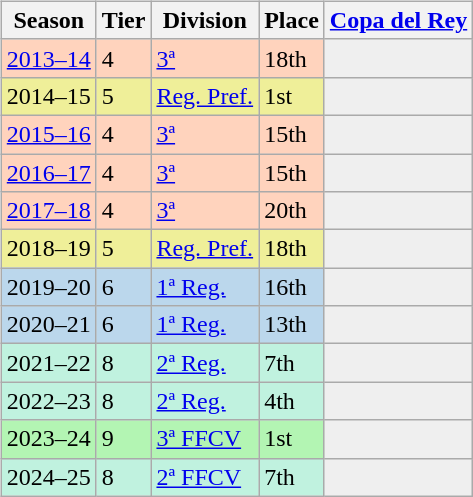<table>
<tr>
<td valign="top" width=0%><br><table class="wikitable">
<tr style="background:#f0f6fa;">
<th>Season</th>
<th>Tier</th>
<th>Division</th>
<th>Place</th>
<th><a href='#'>Copa del Rey</a></th>
</tr>
<tr>
<td style="background:#FFD3BD;"><a href='#'>2013–14</a></td>
<td style="background:#FFD3BD;">4</td>
<td style="background:#FFD3BD;"><a href='#'>3ª</a></td>
<td style="background:#FFD3BD;">18th</td>
<td style="background:#efefef;"></td>
</tr>
<tr>
<td style="background:#EFEF99;">2014–15</td>
<td style="background:#EFEF99;">5</td>
<td style="background:#EFEF99;"><a href='#'>Reg. Pref.</a></td>
<td style="background:#EFEF99;">1st</td>
<th style="background:#efefef;"></th>
</tr>
<tr>
<td style="background:#FFD3BD;"><a href='#'>2015–16</a></td>
<td style="background:#FFD3BD;">4</td>
<td style="background:#FFD3BD;"><a href='#'>3ª</a></td>
<td style="background:#FFD3BD;">15th</td>
<td style="background:#efefef;"></td>
</tr>
<tr>
<td style="background:#FFD3BD;"><a href='#'>2016–17</a></td>
<td style="background:#FFD3BD;">4</td>
<td style="background:#FFD3BD;"><a href='#'>3ª</a></td>
<td style="background:#FFD3BD;">15th</td>
<td style="background:#efefef;"></td>
</tr>
<tr>
<td style="background:#FFD3BD;"><a href='#'>2017–18</a></td>
<td style="background:#FFD3BD;">4</td>
<td style="background:#FFD3BD;"><a href='#'>3ª</a></td>
<td style="background:#FFD3BD;">20th</td>
<td style="background:#efefef;"></td>
</tr>
<tr>
<td style="background:#EFEF99;">2018–19</td>
<td style="background:#EFEF99;">5</td>
<td style="background:#EFEF99;"><a href='#'>Reg. Pref.</a></td>
<td style="background:#EFEF99;">18th</td>
<td style="background:#efefef;"></td>
</tr>
<tr>
<td style="background:#BBD7EC;">2019–20</td>
<td style="background:#BBD7EC;">6</td>
<td style="background:#BBD7EC;"><a href='#'>1ª Reg.</a></td>
<td style="background:#BBD7EC;">16th</td>
<td style="background:#efefef;"></td>
</tr>
<tr>
<td style="background:#BBD7EC;">2020–21</td>
<td style="background:#BBD7EC;">6</td>
<td style="background:#BBD7EC;"><a href='#'>1ª Reg.</a></td>
<td style="background:#BBD7EC;">13th</td>
<td style="background:#efefef;"></td>
</tr>
<tr>
<td style="background:#C0F2DF;">2021–22</td>
<td style="background:#C0F2DF;">8</td>
<td style="background:#C0F2DF;"><a href='#'>2ª Reg.</a></td>
<td style="background:#C0F2DF;">7th</td>
<td style="background:#efefef;"></td>
</tr>
<tr>
<td style="background:#C0F2DF;">2022–23</td>
<td style="background:#C0F2DF;">8</td>
<td style="background:#C0F2DF;"><a href='#'>2ª Reg.</a></td>
<td style="background:#C0F2DF;">4th</td>
<td style="background:#efefef;"></td>
</tr>
<tr>
<td style="background:#B3F5B3;">2023–24</td>
<td style="background:#B3F5B3;">9</td>
<td style="background:#B3F5B3;"><a href='#'>3ª FFCV</a></td>
<td style="background:#B3F5B3;">1st</td>
<th style="background:#efefef;"></th>
</tr>
<tr>
<td style="background:#C0F2DF;">2024–25</td>
<td style="background:#C0F2DF;">8</td>
<td style="background:#C0F2DF;"><a href='#'>2ª FFCV</a></td>
<td style="background:#C0F2DF;">7th</td>
<td style="background:#efefef;"></td>
</tr>
</table>
</td>
</tr>
</table>
